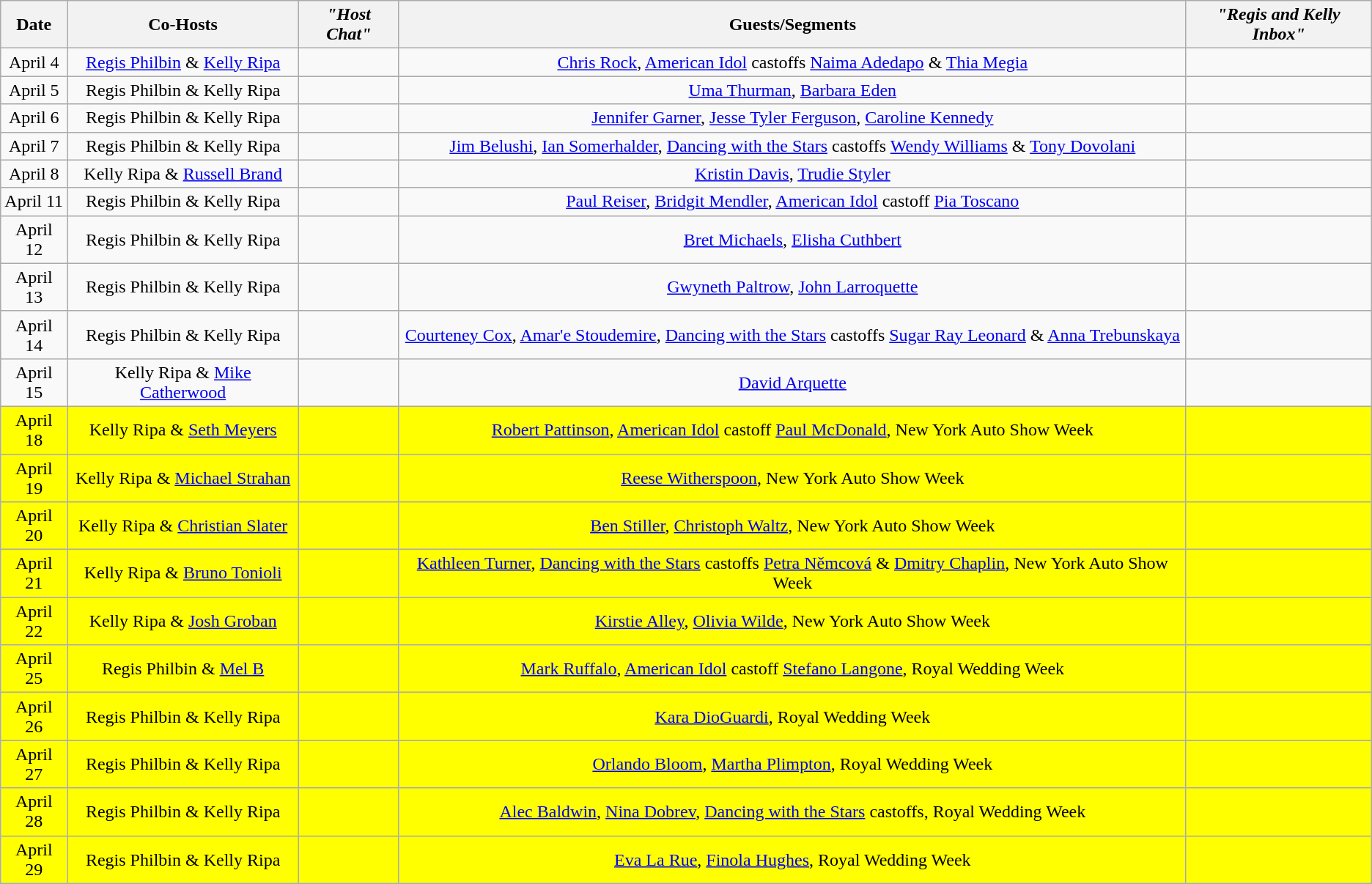<table class="wikitable sortable" style="text-align:center;">
<tr>
<th>Date</th>
<th>Co-Hosts</th>
<th><em>"Host Chat"</em></th>
<th>Guests/Segments</th>
<th><em>"Regis and Kelly Inbox"</em></th>
</tr>
<tr>
<td>April 4</td>
<td><a href='#'>Regis Philbin</a> & <a href='#'>Kelly Ripa</a></td>
<td></td>
<td><a href='#'>Chris Rock</a>, <a href='#'>American Idol</a> castoffs <a href='#'>Naima Adedapo</a> & <a href='#'>Thia Megia</a></td>
<td></td>
</tr>
<tr>
<td>April 5</td>
<td>Regis Philbin & Kelly Ripa</td>
<td></td>
<td><a href='#'>Uma Thurman</a>, <a href='#'>Barbara Eden</a></td>
<td></td>
</tr>
<tr>
<td>April 6</td>
<td>Regis Philbin & Kelly Ripa</td>
<td></td>
<td><a href='#'>Jennifer Garner</a>, <a href='#'>Jesse Tyler Ferguson</a>, <a href='#'>Caroline Kennedy</a></td>
<td></td>
</tr>
<tr>
<td>April 7</td>
<td>Regis Philbin & Kelly Ripa</td>
<td></td>
<td><a href='#'>Jim Belushi</a>, <a href='#'>Ian Somerhalder</a>, <a href='#'>Dancing with the Stars</a> castoffs <a href='#'>Wendy Williams</a> & <a href='#'>Tony Dovolani</a></td>
<td></td>
</tr>
<tr>
<td>April 8</td>
<td>Kelly Ripa & <a href='#'>Russell Brand</a></td>
<td></td>
<td><a href='#'>Kristin Davis</a>, <a href='#'>Trudie Styler</a></td>
<td></td>
</tr>
<tr>
<td>April 11</td>
<td>Regis Philbin & Kelly Ripa</td>
<td></td>
<td><a href='#'>Paul Reiser</a>, <a href='#'>Bridgit Mendler</a>, <a href='#'>American Idol</a> castoff <a href='#'>Pia Toscano</a></td>
<td></td>
</tr>
<tr>
<td>April 12</td>
<td>Regis Philbin & Kelly Ripa</td>
<td></td>
<td><a href='#'>Bret Michaels</a>, <a href='#'>Elisha Cuthbert</a></td>
<td></td>
</tr>
<tr>
<td>April 13</td>
<td>Regis Philbin & Kelly Ripa</td>
<td></td>
<td><a href='#'>Gwyneth Paltrow</a>, <a href='#'>John Larroquette</a></td>
<td></td>
</tr>
<tr>
<td>April 14</td>
<td>Regis Philbin & Kelly Ripa</td>
<td></td>
<td><a href='#'>Courteney Cox</a>, <a href='#'>Amar'e Stoudemire</a>, <a href='#'>Dancing with the Stars</a> castoffs <a href='#'>Sugar Ray Leonard</a> & <a href='#'>Anna Trebunskaya</a></td>
<td></td>
</tr>
<tr>
<td>April 15</td>
<td>Kelly Ripa & <a href='#'>Mike Catherwood</a></td>
<td></td>
<td><a href='#'>David Arquette</a></td>
<td></td>
</tr>
<tr style="background:yellow;">
<td>April 18</td>
<td>Kelly Ripa & <a href='#'>Seth Meyers</a></td>
<td></td>
<td><a href='#'>Robert Pattinson</a>, <a href='#'>American Idol</a> castoff <a href='#'>Paul McDonald</a>, New York Auto Show Week</td>
<td></td>
</tr>
<tr style="background:yellow;">
<td>April 19</td>
<td>Kelly Ripa & <a href='#'>Michael Strahan</a></td>
<td></td>
<td><a href='#'>Reese Witherspoon</a>, New York Auto Show Week</td>
<td></td>
</tr>
<tr style="background:yellow;">
<td>April 20</td>
<td>Kelly Ripa & <a href='#'>Christian Slater</a></td>
<td></td>
<td><a href='#'>Ben Stiller</a>, <a href='#'>Christoph Waltz</a>, New York Auto Show Week</td>
<td></td>
</tr>
<tr style="background:yellow;">
<td>April 21</td>
<td>Kelly Ripa & <a href='#'>Bruno Tonioli</a></td>
<td></td>
<td><a href='#'>Kathleen Turner</a>, <a href='#'>Dancing with the Stars</a> castoffs <a href='#'>Petra Němcová</a> & <a href='#'>Dmitry Chaplin</a>, New York Auto Show Week</td>
<td></td>
</tr>
<tr style="background:yellow;">
<td>April 22</td>
<td>Kelly Ripa & <a href='#'>Josh Groban</a></td>
<td></td>
<td><a href='#'>Kirstie Alley</a>, <a href='#'>Olivia Wilde</a>, New York Auto Show Week</td>
<td></td>
</tr>
<tr style="background:yellow;">
<td>April 25</td>
<td>Regis Philbin & <a href='#'>Mel B</a></td>
<td></td>
<td><a href='#'>Mark Ruffalo</a>, <a href='#'>American Idol</a> castoff <a href='#'>Stefano Langone</a>, Royal Wedding Week</td>
<td></td>
</tr>
<tr style="background:yellow;">
<td>April 26</td>
<td>Regis Philbin & Kelly Ripa</td>
<td></td>
<td><a href='#'>Kara DioGuardi</a>, Royal Wedding Week</td>
<td></td>
</tr>
<tr style="background:yellow;">
<td>April 27</td>
<td>Regis Philbin & Kelly Ripa</td>
<td></td>
<td><a href='#'>Orlando Bloom</a>, <a href='#'>Martha Plimpton</a>, Royal Wedding Week</td>
<td></td>
</tr>
<tr style="background:yellow;">
<td>April 28</td>
<td>Regis Philbin & Kelly Ripa</td>
<td></td>
<td><a href='#'>Alec Baldwin</a>, <a href='#'>Nina Dobrev</a>, <a href='#'>Dancing with the Stars</a> castoffs, Royal Wedding Week</td>
<td></td>
</tr>
<tr style="background:yellow;">
<td>April 29</td>
<td>Regis Philbin & Kelly Ripa</td>
<td></td>
<td><a href='#'>Eva La Rue</a>, <a href='#'>Finola Hughes</a>, Royal Wedding Week</td>
<td></td>
</tr>
</table>
